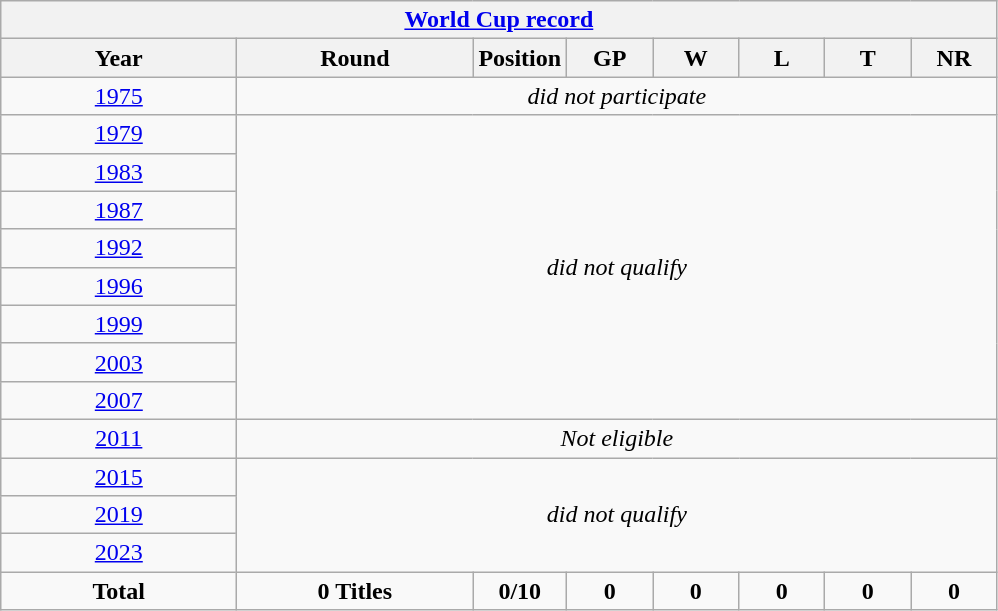<table class="wikitable" style="text-align: center;">
<tr>
<th colspan="8"><a href='#'>World Cup record</a></th>
</tr>
<tr>
<th width=150>Year</th>
<th width=150>Round</th>
<th width=50>Position</th>
<th width=50>GP</th>
<th width=50>W</th>
<th width=50>L</th>
<th width=50>T</th>
<th width=50>NR</th>
</tr>
<tr>
<td> <a href='#'>1975</a></td>
<td colspan="7"><em>did not participate</em></td>
</tr>
<tr>
<td> <a href='#'>1979</a></td>
<td colspan="7" rowspan="8"><em>did not qualify</em></td>
</tr>
<tr>
<td> <a href='#'>1983</a></td>
</tr>
<tr>
<td> <a href='#'>1987</a></td>
</tr>
<tr>
<td>  <a href='#'>1992</a></td>
</tr>
<tr>
<td>   <a href='#'>1996</a></td>
</tr>
<tr>
<td> <a href='#'>1999</a></td>
</tr>
<tr>
<td> <a href='#'>2003</a></td>
</tr>
<tr>
<td> <a href='#'>2007</a></td>
</tr>
<tr>
<td>   <a href='#'>2011</a></td>
<td colspan="7"><em>Not eligible </em></td>
</tr>
<tr>
<td>  <a href='#'>2015</a></td>
<td colspan="7" rowspan="3"><em>did not qualify</em></td>
</tr>
<tr>
<td> <a href='#'>2019</a></td>
</tr>
<tr>
<td> <a href='#'>2023</a></td>
</tr>
<tr>
<td><strong>Total</strong></td>
<td><strong>0 Titles</strong></td>
<td><strong>0/10</strong></td>
<td><strong>0</strong></td>
<td><strong>0</strong></td>
<td><strong>0</strong></td>
<td><strong>0</strong></td>
<td><strong>0</strong></td>
</tr>
</table>
